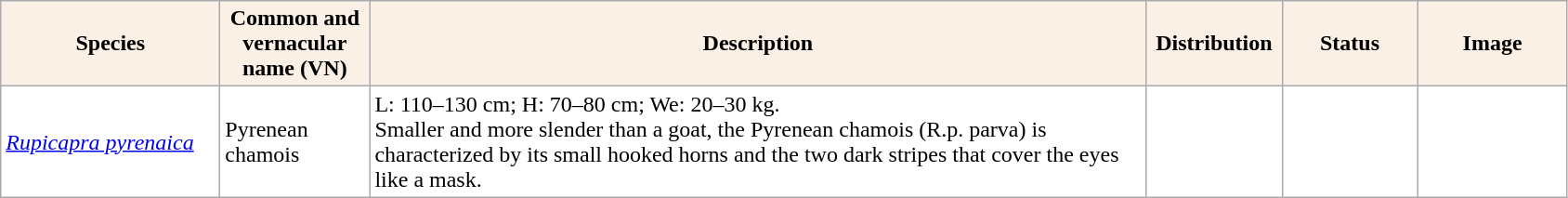<table class="sortable wikitable" border="0" style="background:#ffffff" align="top">
<tr>
<th scope="col" style="background-color:Linen; color:Black" width="150">Species</th>
<th scope="col" style="background-color:Linen; color:Black" width="100">Common and vernacular name (VN)</th>
<th scope="col" style="background:Linen; color:Black" width="550">Description</th>
<th scope="col" style="background-color:Linen; color:Black" width="90">Distribution</th>
<th scope="col" style="background-color:Linen; color:Black" width="90">Status</th>
<th scope="col" style="background:Linen; color:Black" width="100">Image</th>
</tr>
<tr>
<td><em><a href='#'>Rupicapra pyrenaica</a></em></td>
<td>Pyrenean chamois</td>
<td>L: 110–130 cm; H: 70–80 cm; We: 20–30 kg.<br>Smaller and more slender than a goat, the Pyrenean chamois (R.p. parva) is characterized by its small hooked horns and the two dark stripes that cover the eyes like a mask.</td>
<td></td>
<td></td>
<td></td>
</tr>
</table>
